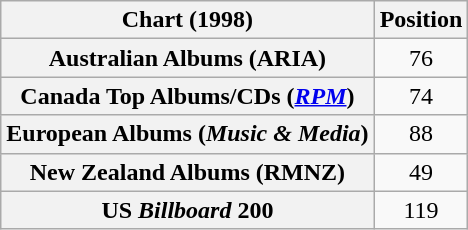<table class="wikitable sortable plainrowheaders" style="text-align:center">
<tr>
<th scope="col">Chart (1998)</th>
<th scope="col">Position</th>
</tr>
<tr>
<th scope="row">Australian Albums (ARIA)</th>
<td>76</td>
</tr>
<tr>
<th scope="row">Canada Top Albums/CDs (<em><a href='#'>RPM</a></em>)</th>
<td>74</td>
</tr>
<tr>
<th scope="row">European Albums (<em>Music & Media</em>)</th>
<td>88</td>
</tr>
<tr>
<th scope="row">New Zealand Albums (RMNZ)</th>
<td>49</td>
</tr>
<tr>
<th scope="row">US <em>Billboard</em> 200</th>
<td>119</td>
</tr>
</table>
